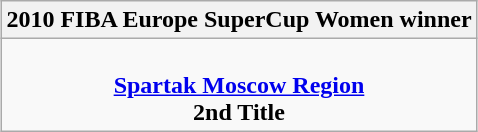<table class=wikitable style="text-align:center; margin:auto">
<tr>
<th>2010 FIBA Europe SuperCup Women winner</th>
</tr>
<tr>
<td><br> <strong><a href='#'>Spartak Moscow Region</a></strong> <br> <strong>2nd Title</strong></td>
</tr>
</table>
